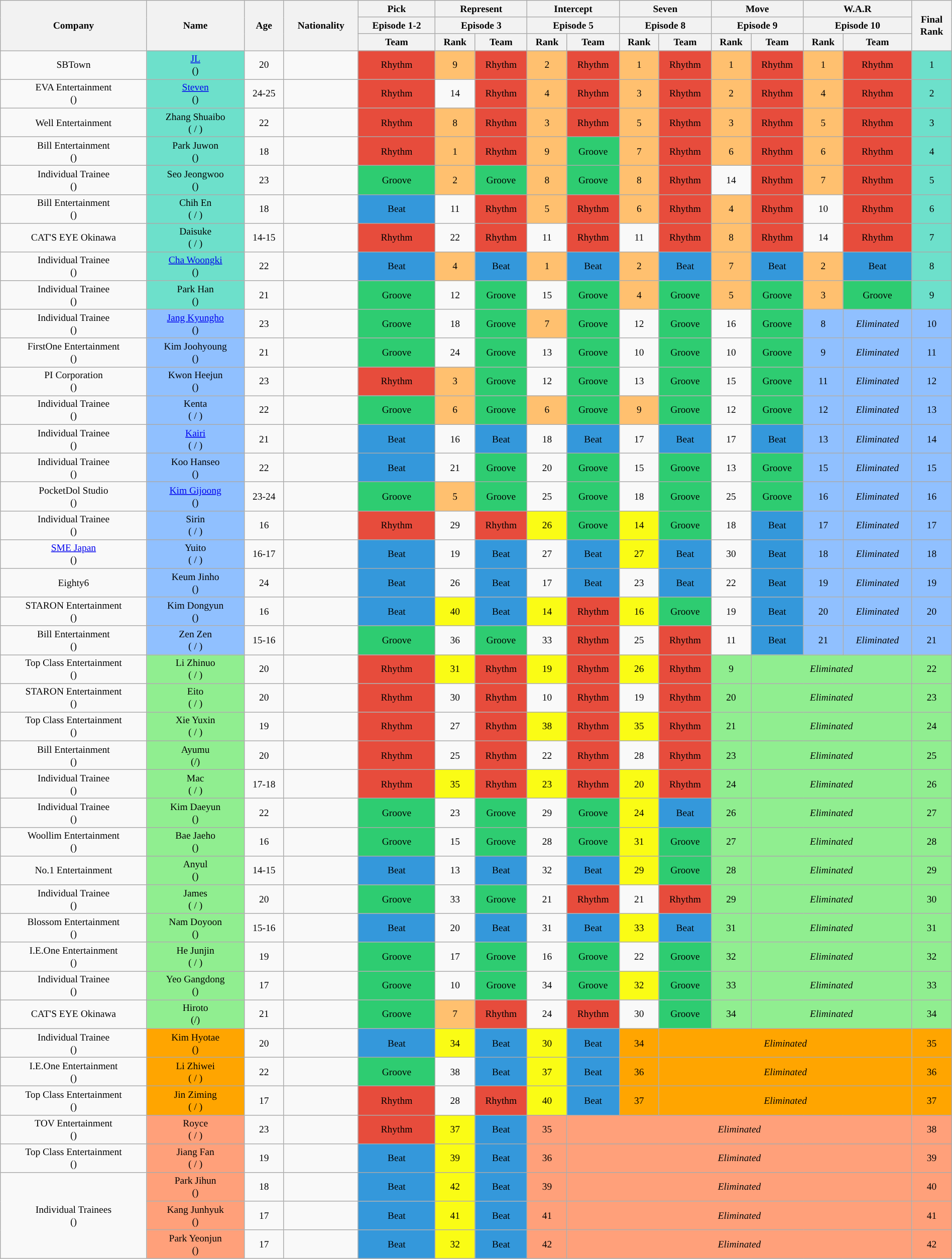<table class="wikitable sortable" style="text-align:center; width:100%; font-size: small">
<tr>
<th rowspan="3">Company</th>
<th rowspan="3">Name</th>
<th rowspan="3">Age</th>
<th rowspan="3">Nationality</th>
<th>Pick</th>
<th colspan="2">Represent</th>
<th colspan="2">Intercept</th>
<th colspan="2">Seven</th>
<th colspan="2">Move</th>
<th colspan="2">W.A.R</th>
<th rowspan="3">Final <br>Rank</th>
</tr>
<tr>
<th>Episode 1-2</th>
<th colspan="2">Episode 3</th>
<th colspan="2">Episode 5</th>
<th colspan="2">Episode 8</th>
<th colspan="2">Episode 9</th>
<th colspan="2">Episode 10</th>
</tr>
<tr>
<th>Team</th>
<th>Rank</th>
<th>Team</th>
<th>Rank</th>
<th>Team</th>
<th>Rank</th>
<th>Team</th>
<th>Rank</th>
<th>Team</th>
<th>Rank</th>
<th>Team</th>
</tr>
<tr>
<td>SBTown</td>
<td style="background:#6de0cb"><a href='#'>JL</a><br>()</td>
<td>20</td>
<td></td>
<td style="background:#e74c3c">Rhythm</td>
<td style="background:#FFC06F">9</td>
<td style="background:#e74c3c">Rhythm</td>
<td style="background:#FFC06F">2</td>
<td style="background:#e74c3c">Rhythm</td>
<td style="background:#FFC06F">1</td>
<td style="background:#e74c3c">Rhythm</td>
<td style="background:#FFC06F">1</td>
<td style="background:#e74c3c">Rhythm</td>
<td style="background:#FFC06F">1</td>
<td style="background:#e74c3c">Rhythm</td>
<td style="background:#6de0cb">1</td>
</tr>
<tr>
<td>EVA Entertainment<br>()</td>
<td style="background:#6de0cb"><a href='#'>Steven</a><br>()</td>
<td>24-25</td>
<td></td>
<td style="background:#e74c3c">Rhythm</td>
<td>14</td>
<td style="background:#e74c3c">Rhythm</td>
<td style="background:#FFC06F">4</td>
<td style="background:#e74c3c">Rhythm</td>
<td style="background:#FFC06F">3</td>
<td style="background:#e74c3c">Rhythm</td>
<td style="background:#FFC06F">2</td>
<td style="background:#e74c3c">Rhythm</td>
<td style="background:#FFC06F">4</td>
<td style="background:#e74c3c">Rhythm</td>
<td style="background:#6de0cb">2</td>
</tr>
<tr>
<td>Well Entertainment</td>
<td style="background:#6de0cb">Zhang Shuaibo<br>( / )</td>
<td>22</td>
<td></td>
<td style="background:#e74c3c">Rhythm</td>
<td style="background:#FFC06F">8</td>
<td style="background:#e74c3c">Rhythm</td>
<td style="background:#FFC06F">3</td>
<td style="background:#e74c3c">Rhythm</td>
<td style="background:#FFC06F">5</td>
<td style="background:#e74c3c">Rhythm</td>
<td style="background:#FFC06F">3</td>
<td style="background:#e74c3c">Rhythm</td>
<td style="background:#FFC06F">5</td>
<td style="background:#e74c3c">Rhythm</td>
<td style="background:#6de0cb">3</td>
</tr>
<tr>
<td>Bill Entertainment<br>()</td>
<td style="background:#6de0cb">Park Juwon<br>()</td>
<td>18</td>
<td></td>
<td style="background:#e74c3c">Rhythm</td>
<td style="background:#FFC06F">1</td>
<td style="background:#e74c3c">Rhythm</td>
<td style="background:#FFC06F">9</td>
<td style="background-color:#2ecc71">Groove</td>
<td style="background:#FFC06F">7</td>
<td style="background:#e74c3c">Rhythm</td>
<td style="background:#FFC06F">6</td>
<td style="background:#e74c3c">Rhythm</td>
<td style="background:#FFC06F">6</td>
<td style="background:#e74c3c">Rhythm</td>
<td style="background:#6de0cb">4</td>
</tr>
<tr>
<td>Individual Trainee<br>()</td>
<td style="background:#6de0cb">Seo Jeongwoo<br>()</td>
<td>23</td>
<td></td>
<td style="background:#2ecc71">Groove</td>
<td style="background:#FFC06F">2</td>
<td style="background:#2ecc71">Groove</td>
<td style="background:#FFC06F">8</td>
<td style="background:#2ecc71">Groove</td>
<td style="background:#FFC06F">8</td>
<td style="background:#e74c3c">Rhythm</td>
<td>14</td>
<td style="background:#e74c3c">Rhythm</td>
<td style="background:#FFC06F">7</td>
<td style="background:#e74c3c">Rhythm</td>
<td style="background:#6de0cb">5</td>
</tr>
<tr>
<td>Bill Entertainment<br>()</td>
<td style="background:#6de0cb ">Chih En<br>( / )</td>
<td>18</td>
<td></td>
<td style="background:#3498db">Beat</td>
<td>11</td>
<td style="background:#e74c3c">Rhythm</td>
<td style="background:#FFC06F">5</td>
<td style="background:#e74c3c">Rhythm</td>
<td style="background:#FFC06F">6</td>
<td style="background:#e74c3c">Rhythm</td>
<td style="background:#FFC06F">4</td>
<td style="background:#e74c3c">Rhythm</td>
<td>10</td>
<td style="background:#e74c3c">Rhythm</td>
<td style="background:#6de0cb">6</td>
</tr>
<tr>
<td>CAT'S EYE Okinawa</td>
<td style="background:#6de0cb">Daisuke<br>( / )</td>
<td>14-15</td>
<td></td>
<td style="background:#e74c3c">Rhythm</td>
<td>22</td>
<td style="background:#e74c3c">Rhythm</td>
<td>11</td>
<td style="background:#e74c3c">Rhythm</td>
<td>11</td>
<td style="background:#e74c3c">Rhythm</td>
<td style="background:#FFC06F">8</td>
<td style="background:#e74c3c">Rhythm</td>
<td>14</td>
<td style="background:#e74c3c">Rhythm</td>
<td style="background:#6de0cb">7</td>
</tr>
<tr>
<td>Individual Trainee<br>()</td>
<td style="background:#6de0cb"><a href='#'>Cha Woongki</a><br>()</td>
<td>22</td>
<td></td>
<td style="background:#3498db">Beat</td>
<td style="background:#FFC06F">4</td>
<td style="background-color:#3498db">Beat</td>
<td style="background:#FFC06F">1</td>
<td style="background:#3498db">Beat</td>
<td style="background:#FFC06F">2</td>
<td style="background:#3498db">Beat</td>
<td style="background:#FFC06F">7</td>
<td style="background:#3498db">Beat</td>
<td style="background:#FFC06F">2</td>
<td style="background:#3498db">Beat</td>
<td style="background:#6de0cb">8</td>
</tr>
<tr>
<td>Individual Trainee<br>()</td>
<td style="background:#6de0cb">Park Han<br>()</td>
<td>21</td>
<td></td>
<td style="background:#2ecc71">Groove</td>
<td>12</td>
<td style="background:#2ecc71">Groove</td>
<td>15</td>
<td style="background:#2ecc71">Groove</td>
<td style="background:#FFC06F">4</td>
<td style="background:#2ecc71">Groove</td>
<td style="background:#FFC06F">5</td>
<td style="background:#2ecc71">Groove</td>
<td style="background:#FFC06F">3</td>
<td style="background:#2ecc71">Groove</td>
<td style="background:#6de0cb">9</td>
</tr>
<tr>
<td>Individual Trainee<br>()</td>
<td style="background:#90C0FF"><a href='#'>Jang Kyungho</a><br>()</td>
<td>23</td>
<td></td>
<td style="background:#2ecc71">Groove</td>
<td>18</td>
<td style="background:#2ecc71">Groove</td>
<td style="background:#FFC06F">7</td>
<td style="background:#2ecc71">Groove</td>
<td>12</td>
<td style="background:#2ecc71">Groove</td>
<td>16</td>
<td style="background:#2ecc71">Groove</td>
<td style="background:#90C0FF">8</td>
<td style="background:#90C0FF"><em>Eliminated</em></td>
<td style="background:#90C0FF">10</td>
</tr>
<tr>
<td>FirstOne Entertainment<br>()</td>
<td style="background:#90C0FF">Kim Joohyoung<br>()</td>
<td>21</td>
<td></td>
<td style="background:#2ecc71">Groove</td>
<td>24</td>
<td style="background:#2ecc71">Groove</td>
<td>13</td>
<td style="background:#2ecc71">Groove</td>
<td>10</td>
<td style="background:#2ecc71">Groove</td>
<td>10</td>
<td style="background:#2ecc71">Groove</td>
<td style="background:#90C0FF">9</td>
<td style="background:#90C0FF"><em>Eliminated</em></td>
<td style="background:#90C0FF">11</td>
</tr>
<tr>
<td>PI Corporation<br>()</td>
<td style="background:#90C0FF">Kwon Heejun<br>()</td>
<td>23</td>
<td></td>
<td style="background:#e74c3c">Rhythm</td>
<td style="background:#FFC06F">3</td>
<td style="background:#2ecc71">Groove</td>
<td>12</td>
<td style="background:#2ecc71">Groove</td>
<td>13</td>
<td style="background:#2ecc71">Groove</td>
<td>15</td>
<td style="background:#2ecc71">Groove</td>
<td style="background:#90C0FF">11</td>
<td style="background:#90C0FF"><em>Eliminated</em></td>
<td style="background:#90C0FF">12</td>
</tr>
<tr>
<td>Individual Trainee<br>()</td>
<td style="background:#90C0FF">Kenta<br>( / )</td>
<td>22</td>
<td></td>
<td style="background:#2ecc71">Groove</td>
<td style="background:#FFC06F">6</td>
<td style="background:#2ecc71">Groove</td>
<td style="background:#FFC06F">6</td>
<td style="background:#2ecc71">Groove</td>
<td style="background:#FFC06F">9</td>
<td style="background:#2ecc71">Groove</td>
<td>12</td>
<td style="background:#2ecc71">Groove</td>
<td style="background:#90C0FF">12</td>
<td style="background:#90C0FF"><em>Eliminated</em></td>
<td style="background:#90C0FF">13</td>
</tr>
<tr>
<td>Individual Trainee<br>()</td>
<td style="background:#90C0FF"><a href='#'>Kairi</a><br>( / )</td>
<td>21</td>
<td></td>
<td style="background:#3498db">Beat</td>
<td>16</td>
<td style="background-color:#3498db">Beat</td>
<td>18</td>
<td style="background:#3498db">Beat</td>
<td>17</td>
<td style="background:#3498db">Beat</td>
<td>17</td>
<td style="background:#3498db">Beat</td>
<td style="background:#90C0FF">13</td>
<td style="background:#90C0FF"><em>Eliminated</em></td>
<td style="background:#90C0FF">14</td>
</tr>
<tr>
<td>Individual Trainee<br>()</td>
<td style="background:#90C0FF">Koo Hanseo<br>()</td>
<td>22</td>
<td></td>
<td style="background:#3498db">Beat</td>
<td>21</td>
<td style="background:#2ecc71">Groove</td>
<td>20</td>
<td style="background:#2ecc71">Groove</td>
<td>15</td>
<td style="background:#2ecc71">Groove</td>
<td>13</td>
<td style="background:#2ecc71">Groove</td>
<td style="background:#90C0FF">15</td>
<td style="background:#90C0FF"><em>Eliminated</em></td>
<td style="background:#90C0FF">15</td>
</tr>
<tr>
<td>PocketDol Studio<br>()</td>
<td style="background:#90C0FF"><a href='#'>Kim Gijoong</a><br>()</td>
<td>23-24</td>
<td></td>
<td style="background:#2ecc71">Groove</td>
<td style="background:#FFC06F">5</td>
<td style="background:#2ecc71">Groove</td>
<td>25</td>
<td style="background:#2ecc71">Groove</td>
<td>18</td>
<td style="background:#2ecc71">Groove</td>
<td>25</td>
<td style="background:#2ecc71">Groove</td>
<td style="background:#90C0FF">16</td>
<td style="background:#90C0FF"><em>Eliminated</em></td>
<td style="background:#90C0FF">16</td>
</tr>
<tr>
<td>Individual Trainee<br>()</td>
<td style="background:#90C0FF">Sirin<br>( / )</td>
<td>16</td>
<td></td>
<td style="background:#e74c3c">Rhythm</td>
<td>29</td>
<td style="background:#e74c3c">Rhythm</td>
<td style="background:#fafc15">26</td>
<td style="background-color:#2ecc71">Groove</td>
<td style="background:#fafc15">14</td>
<td style="background:#2ecc71">Groove</td>
<td>18</td>
<td style="background:#3498db">Beat</td>
<td style="background:#90C0FF">17</td>
<td style="background:#90C0FF"><em>Eliminated</em></td>
<td style="background:#90C0FF">17</td>
</tr>
<tr>
<td><a href='#'>SME Japan</a> <br>()</td>
<td style="background:#90C0FF">Yuito<br>( / )</td>
<td>16-17</td>
<td></td>
<td style="background:#3498db">Beat</td>
<td>19</td>
<td style="background-color:#3498db">Beat</td>
<td>27</td>
<td style="background:#3498db">Beat</td>
<td style="background:#fafc15">27</td>
<td style="background:#3498db">Beat</td>
<td>30</td>
<td style="background:#3498db">Beat</td>
<td style="background:#90C0FF">18</td>
<td style="background:#90C0FF"><em>Eliminated</em></td>
<td style="background:#90C0FF">18</td>
</tr>
<tr>
<td>Eighty6</td>
<td style="background:#90C0FF">Keum Jinho<br>()</td>
<td>24</td>
<td></td>
<td style="background:#3498db">Beat</td>
<td>26</td>
<td style="background-color:#3498db">Beat</td>
<td>17</td>
<td style="background:#3498db">Beat</td>
<td>23</td>
<td style="background:#3498db">Beat</td>
<td>22</td>
<td style="background:#3498db">Beat</td>
<td style="background:#90C0FF">19</td>
<td style="background:#90C0FF"><em>Eliminated</em></td>
<td style="background:#90C0FF">19</td>
</tr>
<tr>
<td>STARON Entertainment<br>()</td>
<td style="background:#90C0FF">Kim Dongyun<br>()</td>
<td>16</td>
<td></td>
<td style="background:#3498db">Beat</td>
<td style="background:#fafc15">40</td>
<td style="background-color:#3498db">Beat</td>
<td style="background:#fafc15">14</td>
<td style="background:#e74c3c">Rhythm</td>
<td style="background:#fafc15">16</td>
<td style="background:#2ecc71">Groove</td>
<td>19</td>
<td style="background:#3498db">Beat</td>
<td style="background:#90C0FF">20</td>
<td style="background:#90C0FF"><em>Eliminated</em></td>
<td style="background:#90C0FF">20</td>
</tr>
<tr>
<td>Bill Entertainment<br>()</td>
<td style="background:#90C0FF">Zen Zen<br>( / )</td>
<td>15-16</td>
<td></td>
<td style="background:#2ecc71">Groove</td>
<td>36</td>
<td style="background:#2ecc71">Groove</td>
<td>33</td>
<td style="background:#e74c3c">Rhythm</td>
<td>25</td>
<td style="background:#e74c3c">Rhythm</td>
<td>11</td>
<td style="background:#3498db">Beat</td>
<td style="background:#90C0FF">21</td>
<td style="background:#90C0FF"><em>Eliminated</em></td>
<td style="background:#90C0FF">21</td>
</tr>
<tr>
<td>Top Class Entertainment<br>()</td>
<td style="background:#90EE90">Li Zhinuo<br>( / )</td>
<td>20</td>
<td></td>
<td style="background:#e74c3c">Rhythm</td>
<td style="background:#fafc15">31</td>
<td style="background:#e74c3c">Rhythm</td>
<td style="background:#fafc15">19</td>
<td style="background:#e74c3c">Rhythm</td>
<td style="background:#fafc15">26</td>
<td style="background:#e74c3c">Rhythm</td>
<td style="background:#90EE90">9</td>
<td colspan="3" style="background:#90EE90"><em>Eliminated</em></td>
<td style="background:#90EE90">22</td>
</tr>
<tr>
<td>STARON Entertainment<br>()</td>
<td style="background:#90EE90">Eito<br>( / )</td>
<td>20</td>
<td></td>
<td style="background:#e74c3c">Rhythm</td>
<td>30</td>
<td style="background:#e74c3c">Rhythm</td>
<td>10</td>
<td style="background:#e74c3c">Rhythm</td>
<td>19</td>
<td style="background:#e74c3c">Rhythm</td>
<td style="background:#90EE90">20</td>
<td colspan="3" style="background:#90EE90"><em>Eliminated</em></td>
<td style="background:#90EE90">23</td>
</tr>
<tr>
<td>Top Class Entertainment<br>()</td>
<td style="background:#90EE90">Xie Yuxin<br>( / )</td>
<td>19</td>
<td></td>
<td style="background:#e74c3c">Rhythm</td>
<td>27</td>
<td style="background:#e74c3c">Rhythm</td>
<td style="background:#fafc15">38</td>
<td style="background:#e74c3c">Rhythm</td>
<td style="background:#fafc15">35</td>
<td style="background:#e74c3c">Rhythm</td>
<td style="background:#90EE90">21</td>
<td colspan="3" style="background:#90EE90"><em>Eliminated</em></td>
<td style="background:#90EE90">24</td>
</tr>
<tr>
<td>Bill Entertainment<br>()</td>
<td style="background:#90EE90">Ayumu<br>(/)</td>
<td>20</td>
<td></td>
<td style="background:#e74c3c">Rhythm</td>
<td>25</td>
<td style="background:#e74c3c">Rhythm</td>
<td>22</td>
<td style="background:#e74c3c">Rhythm</td>
<td>28</td>
<td style="background:#e74c3c">Rhythm</td>
<td style="background:#90EE90">23</td>
<td colspan="3" style="background:#90EE90"><em>Eliminated</em></td>
<td style="background:#90EE90">25</td>
</tr>
<tr>
<td>Individual Trainee<br>()</td>
<td style="background:#90EE90">Mac<br>( / )</td>
<td>17-18</td>
<td></td>
<td style="background:#e74c3c">Rhythm</td>
<td style="background:#fafc15">35</td>
<td style="background:#e74c3c">Rhythm</td>
<td style="background:#fafc15">23</td>
<td style="background:#e74c3c">Rhythm</td>
<td style="background:#fafc15">20</td>
<td style="background:#e74c3c">Rhythm</td>
<td style="background:#90EE90">24</td>
<td colspan="3" style="background:#90EE90"><em>Eliminated</em></td>
<td style="background:#90EE90">26</td>
</tr>
<tr>
<td>Individual Trainee<br>()</td>
<td style="background:#90EE90">Kim Daeyun<br>()</td>
<td>22</td>
<td></td>
<td style="background:#2ecc71">Groove</td>
<td>23</td>
<td style="background:#2ecc71">Groove</td>
<td>29</td>
<td style="background:#2ecc71">Groove</td>
<td style="background:#fafc15">24</td>
<td style="background:#3498db">Beat</td>
<td style="background:#90EE90">26</td>
<td colspan="3" style="background:#90EE90"><em>Eliminated</em></td>
<td style="background:#90EE90">27</td>
</tr>
<tr>
<td>Woollim Entertainment<br>()</td>
<td style="background:#90EE90">Bae Jaeho<br>()</td>
<td>16</td>
<td></td>
<td style="background-color:#2ecc71">Groove</td>
<td>15</td>
<td style="background:#2ecc71">Groove</td>
<td>28</td>
<td style="background:#2ecc71">Groove</td>
<td style="background:#fafc15">31</td>
<td style="background:#2ecc71">Groove</td>
<td style="background:#90EE90">27</td>
<td colspan="3" style="background:#90EE90"><em>Eliminated</em></td>
<td style="background:#90EE90">28</td>
</tr>
<tr>
<td>No.1 Entertainment</td>
<td style="background:#90EE90">Anyul<br>()</td>
<td>14-15</td>
<td></td>
<td style="background-color:#3498db">Beat</td>
<td>13</td>
<td style="background-color:#3498db">Beat</td>
<td>32</td>
<td style="background:#3498db">Beat</td>
<td style="background:#fafc15">29</td>
<td style="background:#2ecc71">Groove</td>
<td style="background:#90EE90">28</td>
<td colspan="3" style="background:#90EE90"><em>Eliminated</em></td>
<td style="background:#90EE90">29</td>
</tr>
<tr>
<td>Individual Trainee<br>()</td>
<td style="background:#90EE90">James<br>( / )</td>
<td>20</td>
<td></td>
<td style="background:#2ecc71">Groove</td>
<td>33</td>
<td style="background:#2ecc71">Groove</td>
<td>21</td>
<td style="background:#e74c3c">Rhythm</td>
<td>21</td>
<td style="background:#e74c3c">Rhythm</td>
<td style="background:#90EE90">29</td>
<td colspan="3" style="background:#90EE90"><em>Eliminated</em></td>
<td style="background:#90EE90">30</td>
</tr>
<tr>
<td>Blossom Entertainment<br>()</td>
<td style="background:#90EE90">Nam Doyoon<br>()</td>
<td>15-16</td>
<td></td>
<td style="background:#3498db">Beat</td>
<td>20</td>
<td style="background-color:#3498db">Beat</td>
<td>31</td>
<td style="background:#3498db">Beat</td>
<td style="background:#fafc15">33</td>
<td style="background:#3498db">Beat</td>
<td style="background:#90EE90">31</td>
<td colspan="3" style="background:#90EE90"><em>Eliminated</em></td>
<td style="background:#90EE90">31</td>
</tr>
<tr>
<td>I.E.One Entertainment<br>()</td>
<td style="background:#90EE90">He Junjin<br>( / )</td>
<td>19</td>
<td></td>
<td style="background:#2ecc71">Groove</td>
<td>17</td>
<td style="background:#2ecc71">Groove</td>
<td>16</td>
<td style="background:#2ecc71">Groove</td>
<td>22</td>
<td style="background:#2ecc71">Groove</td>
<td style="background:#90EE90">32</td>
<td colspan="3" style="background:#90EE90"><em>Eliminated</em></td>
<td style="background:#90EE90">32</td>
</tr>
<tr>
<td>Individual Trainee<br>()</td>
<td style="background:#90EE90">Yeo Gangdong<br>()</td>
<td>17</td>
<td></td>
<td style="background:#2ecc71">Groove</td>
<td>10</td>
<td style="background:#2ecc71">Groove</td>
<td>34</td>
<td style="background:#2ecc71">Groove</td>
<td style="background:#fafc15">32</td>
<td style="background:#2ecc71">Groove</td>
<td style="background:#90EE90">33</td>
<td colspan="3" style="background:#90EE90"><em>Eliminated</em></td>
<td style="background:#90EE90">33</td>
</tr>
<tr>
<td>CAT'S EYE Okinawa</td>
<td style="background:#90EE90">Hiroto<br>(/)</td>
<td>21</td>
<td></td>
<td style="background:#2ecc71">Groove</td>
<td style="background:#FFC06F">7</td>
<td style="background:#e74c3c">Rhythm</td>
<td>24</td>
<td style="background:#e74c3c">Rhythm</td>
<td>30</td>
<td style="background:#2ecc71">Groove</td>
<td style="background:#90EE90">34</td>
<td colspan="3" style="background:#90EE90"><em>Eliminated</em></td>
<td style="background:#90EE90">34</td>
</tr>
<tr>
<td>Individual Trainee<br>()</td>
<td style="background:orange">Kim Hyotae<br>()</td>
<td>20</td>
<td></td>
<td style="background:#3498db">Beat</td>
<td style="background:#fafc15">34</td>
<td style="background-color:#3498db">Beat</td>
<td style="background:#fafc15">30</td>
<td style="background:#3498db">Beat</td>
<td style="background:orange">34</td>
<td colspan="5" style="background:orange"><em>Eliminated</em></td>
<td style="background:orange">35</td>
</tr>
<tr>
<td>I.E.One Entertainment<br>()</td>
<td style="background:orange">Li Zhiwei<br>( / )</td>
<td>22</td>
<td></td>
<td style="background:#2ecc71">Groove</td>
<td>38</td>
<td style="background-color:#3498db">Beat</td>
<td style="background:#fafc15">37</td>
<td style="background:#3498db">Beat</td>
<td style="background:orange">36</td>
<td colspan="5" style="background:orange"><em>Eliminated</em></td>
<td style="background:orange">36</td>
</tr>
<tr>
<td>Top Class Entertainment<br>()</td>
<td style="background:orange">Jin Ziming<br>( / )</td>
<td>17</td>
<td></td>
<td style="background:#e74c3c">Rhythm</td>
<td>28</td>
<td style="background:#e74c3c">Rhythm</td>
<td style="background:#fafc15">40</td>
<td style="background:#3498db">Beat</td>
<td style="background:orange">37</td>
<td colspan="5" style="background:orange"><em>Eliminated</em></td>
<td style="background:orange">37</td>
</tr>
<tr>
<td>TOV Entertainment<br>()</td>
<td style="background:lightsalmon">Royce<br>( / )</td>
<td>23</td>
<td></td>
<td style="background:#e74c3c">Rhythm</td>
<td style="background:#fafc15">37</td>
<td style="background:#3498db">Beat</td>
<td style="background:lightsalmon">35</td>
<td colspan="7" style="background:lightsalmon"><em>Eliminated</em></td>
<td style="background:lightsalmon">38</td>
</tr>
<tr>
<td>Top Class Entertainment<br>()</td>
<td style="background:lightsalmon">Jiang Fan<br>( / )</td>
<td>19</td>
<td></td>
<td style="background:#3498db">Beat</td>
<td style="background:#fafc15">39</td>
<td style="background:#3498db">Beat</td>
<td style="background:lightsalmon">36</td>
<td colspan="7" style="background:lightsalmon"><em>Eliminated</em></td>
<td style="background:lightsalmon">39</td>
</tr>
<tr>
<td rowspan="3">Individual Trainees<br>()</td>
<td style="background:lightsalmon">Park Jihun<br>()</td>
<td>18</td>
<td></td>
<td style="background:#3498db">Beat</td>
<td style="background:#fafc15">42</td>
<td style="background:#3498db">Beat</td>
<td style="background:lightsalmon">39</td>
<td colspan="7" style="background:lightsalmon"><em>Eliminated</em></td>
<td style="background:lightsalmon">40</td>
</tr>
<tr>
<td style="background:lightsalmon">Kang Junhyuk<br>()</td>
<td>17</td>
<td></td>
<td style="background:#3498db">Beat</td>
<td style="background:#fafc15">41</td>
<td style="background:#3498db">Beat</td>
<td style="background:lightsalmon">41</td>
<td colspan="7" style="background:lightsalmon"><em>Eliminated</em></td>
<td style="background:lightsalmon">41</td>
</tr>
<tr>
<td style="background:lightsalmon">Park Yeonjun<br>()</td>
<td>17</td>
<td></td>
<td style="background:#3498db">Beat</td>
<td style="background:#fafc15">32</td>
<td style="background:#3498db">Beat</td>
<td style="background:lightsalmon">42</td>
<td colspan="7" style="background:lightsalmon"><em>Eliminated</em></td>
<td style="background:lightsalmon">42</td>
</tr>
</table>
